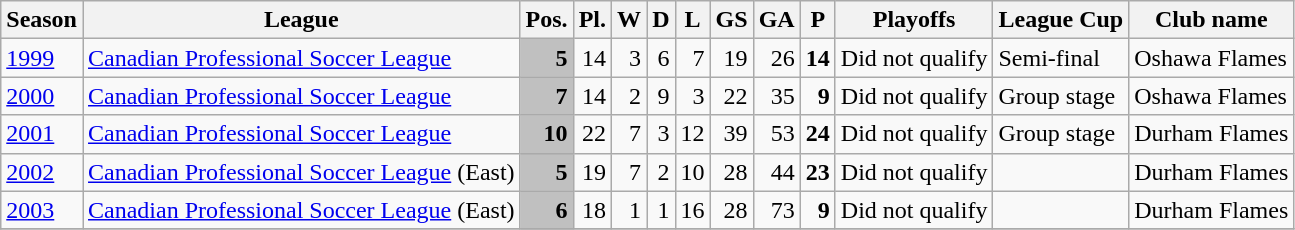<table class="wikitable">
<tr>
<th>Season</th>
<th>League</th>
<th>Pos.</th>
<th>Pl.</th>
<th>W</th>
<th>D</th>
<th>L</th>
<th>GS</th>
<th>GA</th>
<th>P</th>
<th>Playoffs</th>
<th>League Cup</th>
<th>Club name</th>
</tr>
<tr>
<td><a href='#'>1999</a></td>
<td><a href='#'>Canadian Professional Soccer League</a></td>
<td align=right bgcolor=silver><strong>5</strong></td>
<td align=right>14</td>
<td align=right>3</td>
<td align=right>6</td>
<td align=right>7</td>
<td align=right>19</td>
<td align=right>26</td>
<td align=right><strong>14</strong></td>
<td>Did not qualify</td>
<td>Semi-final</td>
<td>Oshawa Flames</td>
</tr>
<tr>
<td><a href='#'>2000</a></td>
<td><a href='#'>Canadian Professional Soccer League</a></td>
<td align=right bgcolor=silver><strong>7</strong></td>
<td align=right>14</td>
<td align=right>2</td>
<td align=right>9</td>
<td align=right>3</td>
<td align=right>22</td>
<td align=right>35</td>
<td align=right><strong>9</strong></td>
<td>Did not qualify</td>
<td>Group stage</td>
<td>Oshawa Flames</td>
</tr>
<tr>
<td><a href='#'>2001</a></td>
<td><a href='#'>Canadian Professional Soccer League</a></td>
<td align=right bgcolor=silver><strong>10</strong></td>
<td align=right>22</td>
<td align=right>7</td>
<td align=right>3</td>
<td align=right>12</td>
<td align=right>39</td>
<td align=right>53</td>
<td align=right><strong>24</strong></td>
<td>Did not qualify</td>
<td>Group stage</td>
<td>Durham Flames</td>
</tr>
<tr>
<td><a href='#'>2002</a></td>
<td><a href='#'>Canadian Professional Soccer League</a> (East)</td>
<td align=right bgcolor=silver><strong>5</strong></td>
<td align=right>19</td>
<td align=right>7</td>
<td align=right>2</td>
<td align=right>10</td>
<td align=right>28</td>
<td align=right>44</td>
<td align=right><strong>23</strong></td>
<td>Did not qualify</td>
<td></td>
<td>Durham Flames</td>
</tr>
<tr>
<td><a href='#'>2003</a></td>
<td><a href='#'>Canadian Professional Soccer League</a> (East)</td>
<td align=right bgcolor=silver><strong>6</strong></td>
<td align=right>18</td>
<td align=right>1</td>
<td align=right>1</td>
<td align=right>16</td>
<td align=right>28</td>
<td align=right>73</td>
<td align=right><strong>9</strong></td>
<td>Did not qualify</td>
<td></td>
<td>Durham Flames</td>
</tr>
<tr>
</tr>
</table>
